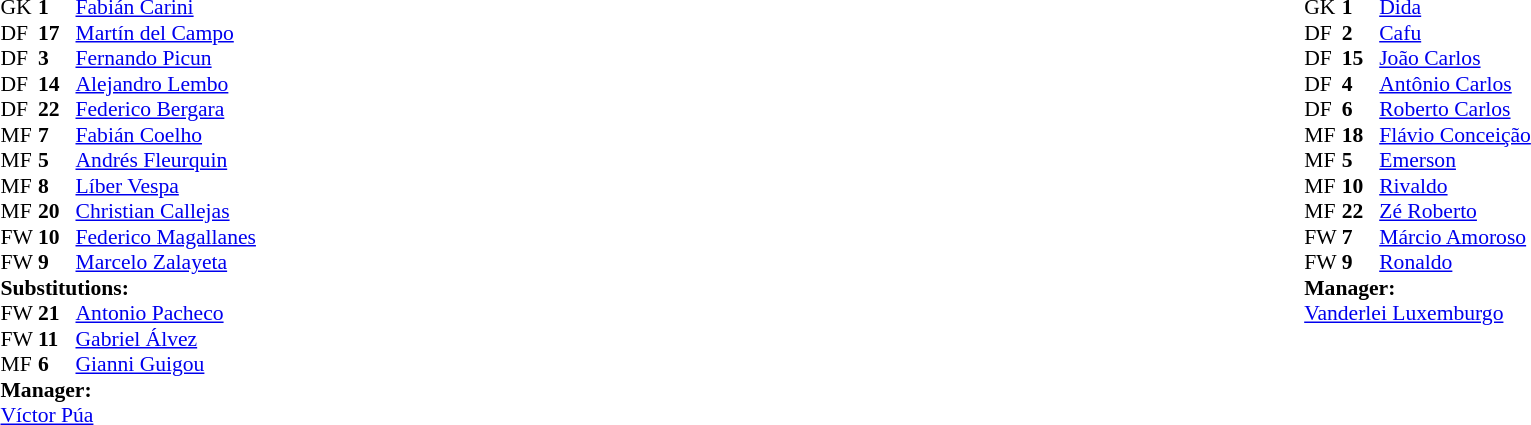<table width="100%">
<tr>
<td valign="top" width="50%"><br><table style="font-size: 90%" cellspacing="0" cellpadding="0">
<tr>
<th width=25></th>
<th width=25></th>
</tr>
<tr>
<td>GK</td>
<td><strong>1</strong></td>
<td><a href='#'>Fabián Carini</a></td>
</tr>
<tr>
<td>DF</td>
<td><strong>17</strong></td>
<td><a href='#'>Martín del Campo</a></td>
</tr>
<tr>
<td>DF</td>
<td><strong>3</strong></td>
<td><a href='#'>Fernando Picun</a></td>
</tr>
<tr>
<td>DF</td>
<td><strong>14</strong></td>
<td><a href='#'>Alejandro Lembo</a></td>
</tr>
<tr>
<td>DF</td>
<td><strong>22</strong></td>
<td><a href='#'>Federico Bergara</a></td>
<td></td>
<td></td>
</tr>
<tr>
<td>MF</td>
<td><strong>7</strong></td>
<td><a href='#'>Fabián Coelho</a></td>
<td></td>
<td></td>
</tr>
<tr>
<td>MF</td>
<td><strong>5</strong></td>
<td><a href='#'>Andrés Fleurquin</a></td>
</tr>
<tr>
<td>MF</td>
<td><strong>8</strong></td>
<td><a href='#'>Líber Vespa</a></td>
<td></td>
<td></td>
</tr>
<tr>
<td>MF</td>
<td><strong>20</strong></td>
<td><a href='#'>Christian Callejas</a></td>
<td></td>
</tr>
<tr>
<td>FW</td>
<td><strong>10</strong></td>
<td><a href='#'>Federico Magallanes</a></td>
</tr>
<tr>
<td>FW</td>
<td><strong>9</strong></td>
<td><a href='#'>Marcelo Zalayeta</a></td>
</tr>
<tr>
<td colspan=3><strong>Substitutions:</strong></td>
</tr>
<tr>
<td>FW</td>
<td><strong>21</strong></td>
<td><a href='#'>Antonio Pacheco</a></td>
<td></td>
<td></td>
</tr>
<tr>
<td>FW</td>
<td><strong>11</strong></td>
<td><a href='#'>Gabriel Álvez</a></td>
<td></td>
<td></td>
</tr>
<tr>
<td>MF</td>
<td><strong>6</strong></td>
<td><a href='#'>Gianni Guigou</a></td>
<td></td>
<td></td>
</tr>
<tr>
<td colspan=3><strong>Manager:</strong></td>
</tr>
<tr>
<td colspan=3><a href='#'>Víctor Púa</a></td>
</tr>
</table>
</td>
<td valign="top"></td>
<td valign="top"></td>
<td valign="top" width="50%"><br><table style="font-size: 90%" cellspacing="0" cellpadding="0" align="center">
<tr>
<th width=25></th>
<th width=25></th>
</tr>
<tr>
<td>GK</td>
<td><strong>1</strong></td>
<td><a href='#'>Dida</a></td>
</tr>
<tr>
<td>DF</td>
<td><strong>2</strong></td>
<td><a href='#'>Cafu</a></td>
</tr>
<tr>
<td>DF</td>
<td><strong>15</strong></td>
<td><a href='#'>João Carlos</a></td>
<td></td>
</tr>
<tr>
<td>DF</td>
<td><strong>4</strong></td>
<td><a href='#'>Antônio Carlos</a></td>
</tr>
<tr>
<td>DF</td>
<td><strong>6</strong></td>
<td><a href='#'>Roberto Carlos</a></td>
</tr>
<tr>
<td>MF</td>
<td><strong>18</strong></td>
<td><a href='#'>Flávio Conceição</a> </td>
<td></td>
</tr>
<tr>
<td>MF</td>
<td><strong>5</strong></td>
<td><a href='#'>Emerson</a></td>
</tr>
<tr>
<td>MF</td>
<td><strong>10</strong></td>
<td><a href='#'>Rivaldo</a></td>
</tr>
<tr>
<td>MF</td>
<td><strong>22</strong></td>
<td><a href='#'>Zé Roberto</a></td>
</tr>
<tr>
<td>FW</td>
<td><strong>7</strong></td>
<td><a href='#'>Márcio Amoroso</a></td>
</tr>
<tr>
<td>FW</td>
<td><strong>9</strong></td>
<td><a href='#'>Ronaldo</a></td>
</tr>
<tr>
<td colspan=3><strong>Manager:</strong></td>
</tr>
<tr>
<td colspan=3><a href='#'>Vanderlei Luxemburgo</a></td>
</tr>
</table>
</td>
</tr>
</table>
